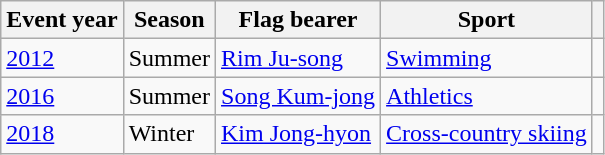<table class="wikitable sortable">
<tr>
<th>Event year</th>
<th>Season</th>
<th>Flag bearer</th>
<th>Sport</th>
<th></th>
</tr>
<tr>
<td><a href='#'>2012</a></td>
<td>Summer</td>
<td><a href='#'>Rim Ju-song</a></td>
<td><a href='#'>Swimming</a></td>
<td></td>
</tr>
<tr>
<td><a href='#'>2016</a></td>
<td>Summer</td>
<td><a href='#'>Song Kum-jong</a></td>
<td><a href='#'>Athletics</a></td>
<td></td>
</tr>
<tr>
<td><a href='#'>2018</a></td>
<td>Winter</td>
<td><a href='#'>Kim Jong-hyon</a></td>
<td><a href='#'>Cross-country skiing</a></td>
<td></td>
</tr>
</table>
